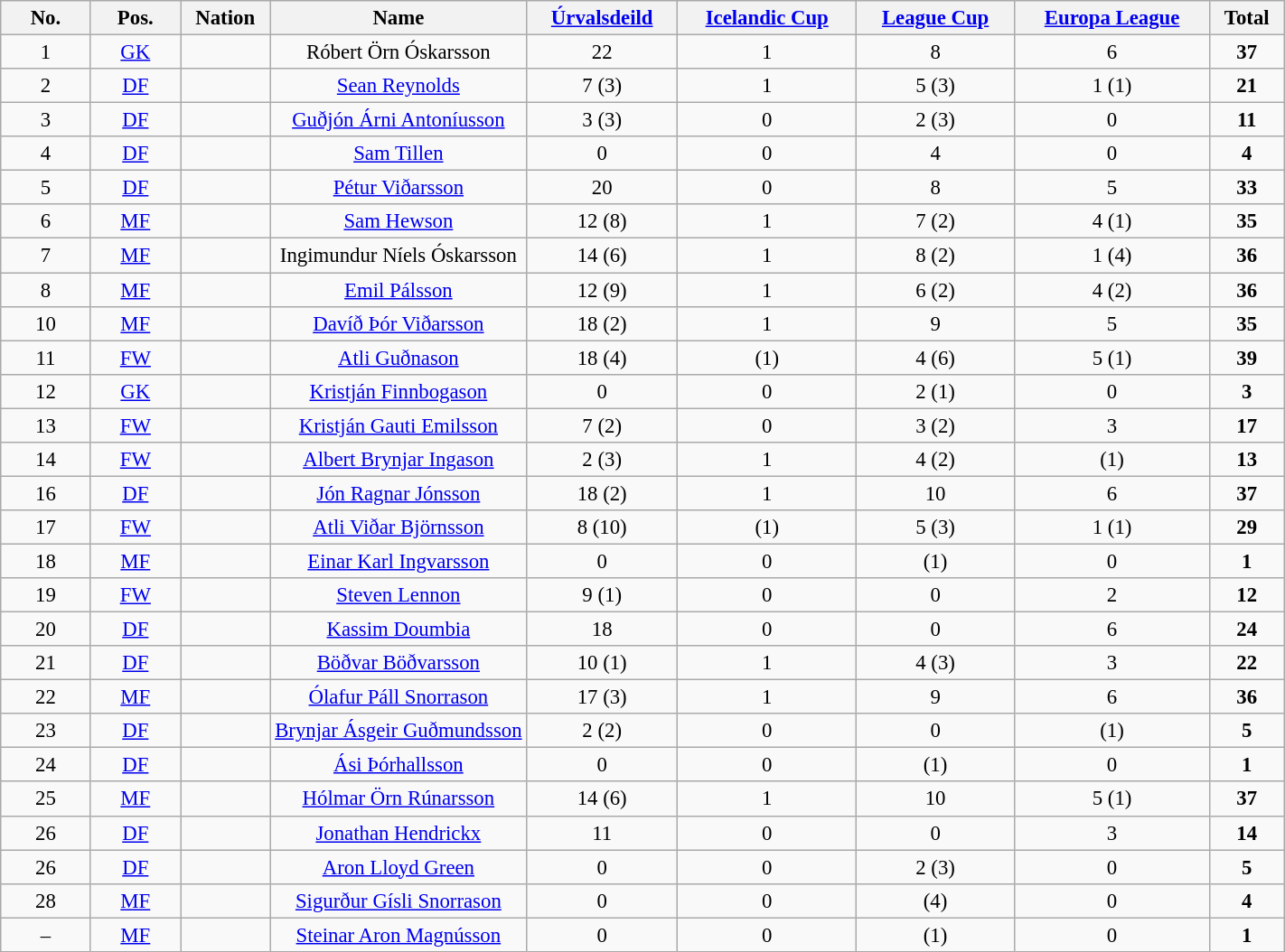<table class="wikitable sortable" style="font-size: 95%; text-align: center;">
<tr>
<th width="7%"><strong>No.</strong></th>
<th width="7%"><strong>Pos.</strong></th>
<th width="7%"><strong>Nation</strong></th>
<th width="20%"><strong>Name</strong></th>
<th><a href='#'>Úrvalsdeild</a></th>
<th><a href='#'>Icelandic Cup</a></th>
<th><a href='#'>League Cup</a></th>
<th><a href='#'>Europa League</a></th>
<th>Total</th>
</tr>
<tr>
<td>1</td>
<td><a href='#'>GK</a></td>
<td></td>
<td>Róbert Örn Óskarsson</td>
<td>22</td>
<td>1</td>
<td>8</td>
<td>6</td>
<td><strong>37</strong> </td>
</tr>
<tr>
<td>2</td>
<td><a href='#'>DF</a></td>
<td></td>
<td><a href='#'>Sean Reynolds</a></td>
<td>7 (3)</td>
<td>1</td>
<td>5 (3)</td>
<td>1 (1)</td>
<td><strong>21</strong> </td>
</tr>
<tr>
<td>3</td>
<td><a href='#'>DF</a></td>
<td></td>
<td><a href='#'>Guðjón Árni Antoníusson</a></td>
<td>3 (3)</td>
<td>0</td>
<td>2 (3)</td>
<td>0</td>
<td><strong>11</strong> </td>
</tr>
<tr>
<td>4</td>
<td><a href='#'>DF</a></td>
<td></td>
<td><a href='#'>Sam Tillen</a></td>
<td>0</td>
<td>0</td>
<td>4</td>
<td>0</td>
<td><strong>4</strong> </td>
</tr>
<tr>
<td>5</td>
<td><a href='#'>DF</a></td>
<td></td>
<td><a href='#'>Pétur Viðarsson</a></td>
<td>20</td>
<td>0</td>
<td>8</td>
<td>5</td>
<td><strong>33</strong> </td>
</tr>
<tr>
<td>6</td>
<td><a href='#'>MF</a></td>
<td></td>
<td><a href='#'>Sam Hewson</a></td>
<td>12 (8)</td>
<td>1</td>
<td>7 (2)</td>
<td>4 (1)</td>
<td><strong>35</strong> </td>
</tr>
<tr>
<td>7</td>
<td><a href='#'>MF</a></td>
<td></td>
<td>Ingimundur Níels Óskarsson</td>
<td>14 (6)</td>
<td>1</td>
<td>8 (2)</td>
<td>1 (4)</td>
<td><strong>36</strong> </td>
</tr>
<tr>
<td>8</td>
<td><a href='#'>MF</a></td>
<td></td>
<td><a href='#'>Emil Pálsson</a></td>
<td>12 (9)</td>
<td>1</td>
<td>6 (2)</td>
<td>4 (2)</td>
<td><strong>36</strong> </td>
</tr>
<tr>
<td>10</td>
<td><a href='#'>MF</a></td>
<td></td>
<td><a href='#'>Davíð Þór Viðarsson</a></td>
<td>18 (2)</td>
<td>1</td>
<td>9</td>
<td>5</td>
<td><strong>35</strong> </td>
</tr>
<tr>
<td>11</td>
<td><a href='#'>FW</a></td>
<td></td>
<td><a href='#'>Atli Guðnason</a></td>
<td>18 (4)</td>
<td>(1)</td>
<td>4 (6)</td>
<td>5 (1)</td>
<td><strong>39</strong> </td>
</tr>
<tr>
<td>12</td>
<td><a href='#'>GK</a></td>
<td></td>
<td><a href='#'>Kristján Finnbogason</a></td>
<td>0</td>
<td>0</td>
<td>2 (1)</td>
<td>0</td>
<td><strong>3</strong> </td>
</tr>
<tr>
<td>13</td>
<td><a href='#'>FW</a></td>
<td></td>
<td><a href='#'>Kristján Gauti Emilsson</a></td>
<td>7 (2)</td>
<td>0</td>
<td>3 (2)</td>
<td>3</td>
<td><strong>17</strong> </td>
</tr>
<tr>
<td>14</td>
<td><a href='#'>FW</a></td>
<td></td>
<td><a href='#'>Albert Brynjar Ingason</a></td>
<td>2 (3)</td>
<td>1</td>
<td>4 (2)</td>
<td>(1)</td>
<td><strong>13</strong> </td>
</tr>
<tr>
<td>16</td>
<td><a href='#'>DF</a></td>
<td></td>
<td><a href='#'>Jón Ragnar Jónsson</a></td>
<td>18 (2)</td>
<td>1</td>
<td>10</td>
<td>6</td>
<td><strong>37</strong> </td>
</tr>
<tr>
<td>17</td>
<td><a href='#'>FW</a></td>
<td></td>
<td><a href='#'>Atli Viðar Björnsson</a></td>
<td>8 (10)</td>
<td>(1)</td>
<td>5 (3)</td>
<td>1 (1)</td>
<td><strong>29</strong> </td>
</tr>
<tr>
<td>18</td>
<td><a href='#'>MF</a></td>
<td></td>
<td><a href='#'>Einar Karl Ingvarsson</a></td>
<td>0</td>
<td>0</td>
<td>(1)</td>
<td>0</td>
<td><strong>1</strong> </td>
</tr>
<tr>
<td>19</td>
<td><a href='#'>FW</a></td>
<td></td>
<td><a href='#'>Steven Lennon</a></td>
<td>9 (1)</td>
<td>0</td>
<td>0</td>
<td>2</td>
<td><strong>12</strong> </td>
</tr>
<tr>
<td>20</td>
<td><a href='#'>DF</a></td>
<td></td>
<td><a href='#'>Kassim Doumbia</a></td>
<td>18</td>
<td>0</td>
<td>0</td>
<td>6</td>
<td><strong>24</strong> </td>
</tr>
<tr>
<td>21</td>
<td><a href='#'>DF</a></td>
<td></td>
<td><a href='#'>Böðvar Böðvarsson</a></td>
<td>10 (1)</td>
<td>1</td>
<td>4 (3)</td>
<td>3</td>
<td><strong>22</strong> </td>
</tr>
<tr>
<td>22</td>
<td><a href='#'>MF</a></td>
<td></td>
<td><a href='#'>Ólafur Páll Snorrason</a></td>
<td>17 (3)</td>
<td>1</td>
<td>9</td>
<td>6</td>
<td><strong>36</strong> </td>
</tr>
<tr>
<td>23</td>
<td><a href='#'>DF</a></td>
<td></td>
<td><a href='#'>Brynjar Ásgeir Guðmundsson</a></td>
<td>2 (2)</td>
<td>0</td>
<td>0</td>
<td>(1)</td>
<td><strong>5</strong> </td>
</tr>
<tr>
<td>24</td>
<td><a href='#'>DF</a></td>
<td></td>
<td><a href='#'>Ási Þórhallsson</a></td>
<td>0</td>
<td>0</td>
<td>(1)</td>
<td>0</td>
<td><strong>1</strong> </td>
</tr>
<tr>
<td>25</td>
<td><a href='#'>MF</a></td>
<td></td>
<td><a href='#'>Hólmar Örn Rúnarsson</a></td>
<td>14 (6)</td>
<td>1</td>
<td>10</td>
<td>5 (1)</td>
<td><strong>37</strong> </td>
</tr>
<tr>
<td>26</td>
<td><a href='#'>DF</a></td>
<td></td>
<td><a href='#'>Jonathan Hendrickx</a></td>
<td>11</td>
<td>0</td>
<td>0</td>
<td>3</td>
<td><strong>14</strong> </td>
</tr>
<tr>
<td>26</td>
<td><a href='#'>DF</a></td>
<td></td>
<td><a href='#'>Aron Lloyd Green</a></td>
<td>0</td>
<td>0</td>
<td>2 (3)</td>
<td>0</td>
<td><strong>5</strong> </td>
</tr>
<tr>
<td>28</td>
<td><a href='#'>MF</a></td>
<td></td>
<td><a href='#'>Sigurður Gísli Snorrason</a></td>
<td>0</td>
<td>0</td>
<td>(4)</td>
<td>0</td>
<td><strong>4</strong> </td>
</tr>
<tr>
<td>–</td>
<td><a href='#'>MF</a></td>
<td></td>
<td><a href='#'>Steinar Aron Magnússon</a></td>
<td>0</td>
<td>0</td>
<td>(1)</td>
<td>0</td>
<td><strong>1</strong> </td>
</tr>
</table>
